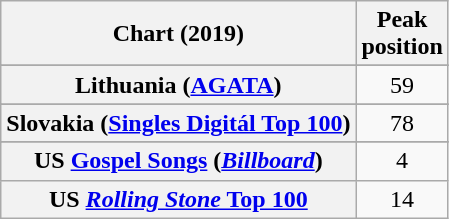<table class="wikitable sortable plainrowheaders" style="text-align:center">
<tr>
<th scope="col">Chart (2019)</th>
<th scope="col">Peak<br>position</th>
</tr>
<tr>
</tr>
<tr>
</tr>
<tr>
</tr>
<tr>
<th scope="row">Lithuania (<a href='#'>AGATA</a>)</th>
<td>59</td>
</tr>
<tr>
</tr>
<tr>
<th scope="row">Slovakia (<a href='#'>Singles Digitál Top 100</a>)</th>
<td>78</td>
</tr>
<tr>
</tr>
<tr>
</tr>
<tr>
</tr>
<tr>
<th scope="row">US <a href='#'>Gospel Songs</a> (<em><a href='#'>Billboard</a></em>)</th>
<td>4</td>
</tr>
<tr>
<th scope="row">US <a href='#'><em>Rolling Stone</em> Top 100</a></th>
<td>14</td>
</tr>
</table>
